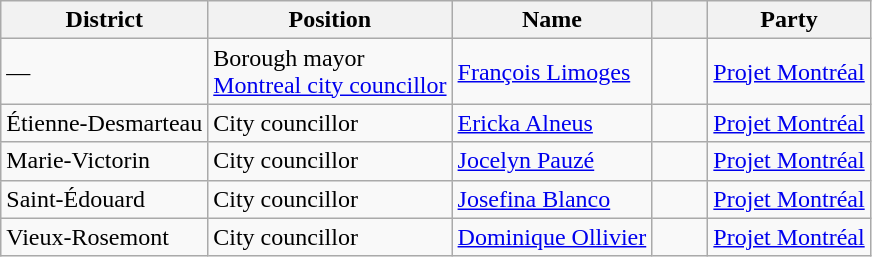<table class="wikitable" border="1">
<tr>
<th>District</th>
<th>Position</th>
<th>Name</th>
<th width="30px"> </th>
<th>Party</th>
</tr>
<tr>
<td>—</td>
<td>Borough mayor<br><a href='#'>Montreal city councillor</a></td>
<td><a href='#'>François Limoges</a></td>
<td> </td>
<td><a href='#'>Projet Montréal</a></td>
</tr>
<tr>
<td>Étienne-Desmarteau</td>
<td>City councillor</td>
<td><a href='#'>Ericka Alneus</a></td>
<td> </td>
<td><a href='#'>Projet Montréal</a></td>
</tr>
<tr>
<td>Marie-Victorin</td>
<td>City councillor</td>
<td><a href='#'>Jocelyn Pauzé</a></td>
<td> </td>
<td><a href='#'>Projet Montréal</a></td>
</tr>
<tr>
<td>Saint-Édouard</td>
<td>City councillor</td>
<td><a href='#'>Josefina Blanco</a></td>
<td> </td>
<td><a href='#'>Projet Montréal</a></td>
</tr>
<tr>
<td>Vieux-Rosemont</td>
<td>City councillor</td>
<td><a href='#'>Dominique Ollivier</a></td>
<td> </td>
<td><a href='#'>Projet Montréal</a></td>
</tr>
</table>
